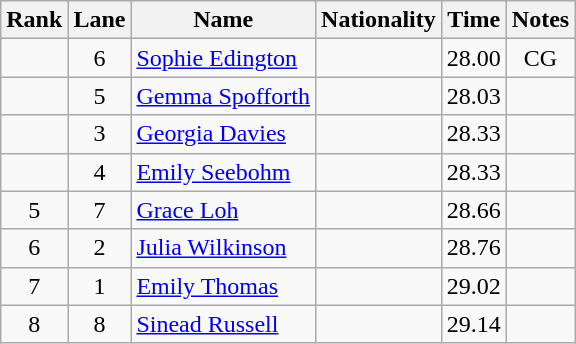<table class="wikitable sortable" style="text-align:center">
<tr>
<th>Rank</th>
<th>Lane</th>
<th>Name</th>
<th>Nationality</th>
<th>Time</th>
<th>Notes</th>
</tr>
<tr>
<td></td>
<td>6</td>
<td align=left><a href='#'>Sophie Edington</a></td>
<td align=left></td>
<td>28.00</td>
<td>CG</td>
</tr>
<tr>
<td></td>
<td>5</td>
<td align=left><a href='#'>Gemma Spofforth</a></td>
<td align=left></td>
<td>28.03</td>
<td></td>
</tr>
<tr>
<td></td>
<td>3</td>
<td align=left><a href='#'>Georgia Davies</a></td>
<td align=left></td>
<td>28.33</td>
<td></td>
</tr>
<tr>
<td></td>
<td>4</td>
<td align=left><a href='#'>Emily Seebohm</a></td>
<td align=left></td>
<td>28.33</td>
<td></td>
</tr>
<tr>
<td>5</td>
<td>7</td>
<td align=left><a href='#'>Grace Loh</a></td>
<td align=left></td>
<td>28.66</td>
<td></td>
</tr>
<tr>
<td>6</td>
<td>2</td>
<td align=left><a href='#'>Julia Wilkinson</a></td>
<td align=left></td>
<td>28.76</td>
<td></td>
</tr>
<tr>
<td>7</td>
<td>1</td>
<td align=left><a href='#'>Emily Thomas</a></td>
<td align=left></td>
<td>29.02</td>
<td></td>
</tr>
<tr>
<td>8</td>
<td>8</td>
<td align=left><a href='#'>Sinead Russell</a></td>
<td align=left></td>
<td>29.14</td>
<td></td>
</tr>
</table>
